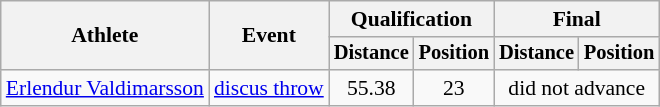<table class="wikitable" style="font-size:90%">
<tr>
<th rowspan="2">Athlete</th>
<th rowspan="2">Event</th>
<th colspan="2">Qualification</th>
<th colspan="2">Final</th>
</tr>
<tr style="font-size:95%">
<th>Distance</th>
<th>Position</th>
<th>Distance</th>
<th>Position</th>
</tr>
<tr align=center>
<td align=left><a href='#'>Erlendur Valdimarsson</a></td>
<td align=left><a href='#'>discus throw</a></td>
<td>55.38</td>
<td>23</td>
<td colspan=2>did not advance</td>
</tr>
</table>
